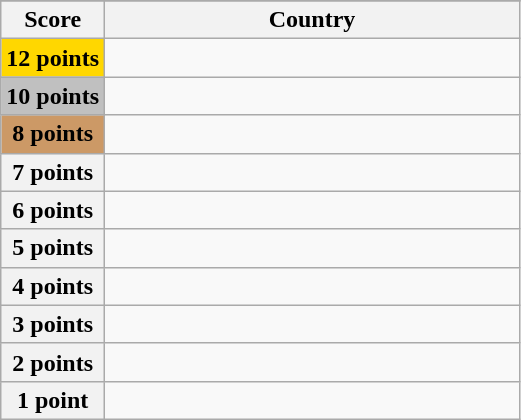<table class="wikitable">
<tr>
</tr>
<tr>
<th scope="col" width="20%">Score</th>
<th scope="col">Country</th>
</tr>
<tr>
<th scope="row" style="background:gold">12 points</th>
<td></td>
</tr>
<tr>
<th scope="row" style="background:silver">10 points</th>
<td></td>
</tr>
<tr>
<th scope="row" style="background:#CC9966">8 points</th>
<td></td>
</tr>
<tr>
<th scope="row">7 points</th>
<td></td>
</tr>
<tr>
<th scope="row">6 points</th>
<td></td>
</tr>
<tr>
<th scope="row">5 points</th>
<td></td>
</tr>
<tr>
<th scope="row">4 points</th>
<td></td>
</tr>
<tr>
<th scope="row">3 points</th>
<td></td>
</tr>
<tr>
<th scope="row">2 points</th>
<td></td>
</tr>
<tr>
<th scope="row">1 point</th>
<td></td>
</tr>
</table>
